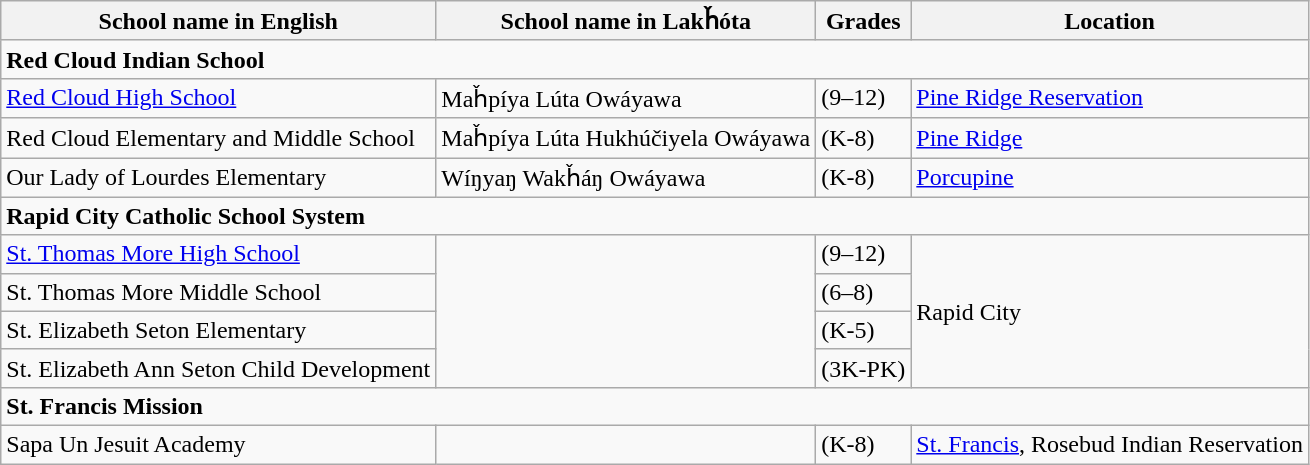<table class="wikitable">
<tr>
<th>School name in English</th>
<th>School name in Lakȟóta</th>
<th>Grades</th>
<th>Location</th>
</tr>
<tr>
<td colspan="4"><strong>Red Cloud Indian School</strong></td>
</tr>
<tr>
<td><a href='#'>Red Cloud High School</a></td>
<td>Maȟpíya Lúta Owáyawa</td>
<td>(9–12)</td>
<td><a href='#'>Pine Ridge Reservation</a></td>
</tr>
<tr>
<td>Red Cloud Elementary and Middle School</td>
<td>Maȟpíya Lúta Hukhúčiyela Owáyawa</td>
<td>(K-8)</td>
<td><a href='#'>Pine Ridge</a></td>
</tr>
<tr>
<td>Our Lady of Lourdes Elementary</td>
<td>Wíŋyaŋ Wakȟáŋ Owáyawa</td>
<td>(K-8)</td>
<td><a href='#'>Porcupine</a></td>
</tr>
<tr>
<td colspan="4"><strong>Rapid City Catholic School System</strong></td>
</tr>
<tr>
<td><a href='#'>St. Thomas More High School</a></td>
<td rowspan="4"></td>
<td>(9–12)</td>
<td rowspan="4">Rapid City</td>
</tr>
<tr>
<td>St. Thomas More Middle School</td>
<td>(6–8)</td>
</tr>
<tr>
<td>St. Elizabeth Seton Elementary</td>
<td>(K-5)</td>
</tr>
<tr>
<td>St. Elizabeth Ann Seton Child Development</td>
<td>(3K-PK)</td>
</tr>
<tr>
<td colspan="4"><strong>St. Francis Mission</strong></td>
</tr>
<tr>
<td>Sapa Un Jesuit Academy</td>
<td></td>
<td>(K-8)</td>
<td><a href='#'>St. Francis</a>, Rosebud Indian Reservation</td>
</tr>
</table>
